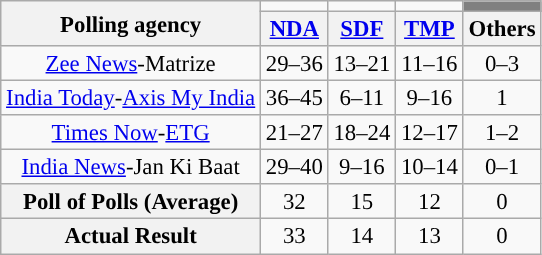<table class="wikitable" style="text-align:center;font-size:95%;line-height:16px;">
<tr>
<th rowspan="2" class="wikitable">Polling agency</th>
<td></td>
<td></td>
<td></td>
<td style="background:gray;"></td>
</tr>
<tr>
<th class="wikitable"><a href='#'>NDA</a></th>
<th class="wikitable"><a href='#'>SDF</a></th>
<th class="wikitable"><a href='#'>TMP</a></th>
<th class="wikitable">Others</th>
</tr>
<tr>
<td><a href='#'>Zee News</a>-Matrize</td>
<td style="background:">29–36</td>
<td>13–21</td>
<td>11–16</td>
<td>0–3</td>
</tr>
<tr>
<td><a href='#'>India Today</a>-<a href='#'>Axis My India</a></td>
<td style="background:">36–45</td>
<td>6–11</td>
<td>9–16</td>
<td>1</td>
</tr>
<tr>
<td><a href='#'>Times Now</a>-<a href='#'>ETG</a></td>
<td>21–27</td>
<td>18–24</td>
<td>12–17</td>
<td>1–2</td>
</tr>
<tr>
<td><a href='#'>India News</a>-Jan Ki Baat</td>
<td style="background:">29–40</td>
<td>9–16</td>
<td>10–14</td>
<td>0–1</td>
</tr>
<tr>
<th>Poll of Polls (Average)</th>
<td style="background:">32</td>
<td>15</td>
<td>12</td>
<td>0</td>
</tr>
<tr>
<th>Actual Result</th>
<td style="background:">33</td>
<td>14</td>
<td>13</td>
<td>0</td>
</tr>
</table>
